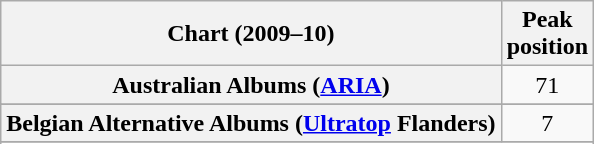<table class="wikitable sortable plainrowheaders" style="text-align:center">
<tr>
<th scope="col">Chart (2009–10)</th>
<th scope="col">Peak<br>position</th>
</tr>
<tr>
<th scope="row">Australian Albums (<a href='#'>ARIA</a>)</th>
<td>71</td>
</tr>
<tr>
</tr>
<tr>
<th scope="row">Belgian Alternative Albums (<a href='#'>Ultratop</a> Flanders)</th>
<td>7</td>
</tr>
<tr>
</tr>
<tr>
</tr>
<tr>
</tr>
<tr>
</tr>
<tr>
</tr>
<tr>
</tr>
<tr>
</tr>
<tr>
</tr>
<tr>
</tr>
<tr>
</tr>
</table>
